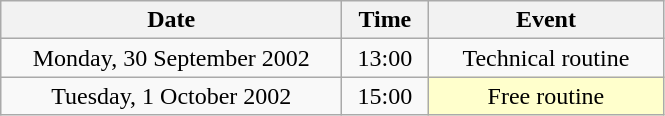<table class = "wikitable" style="text-align:center;">
<tr>
<th width=220>Date</th>
<th width=50>Time</th>
<th width=150>Event</th>
</tr>
<tr>
<td>Monday, 30 September 2002</td>
<td>13:00</td>
<td>Technical routine</td>
</tr>
<tr>
<td>Tuesday, 1 October 2002</td>
<td>15:00</td>
<td bgcolor=ffffcc>Free routine</td>
</tr>
</table>
